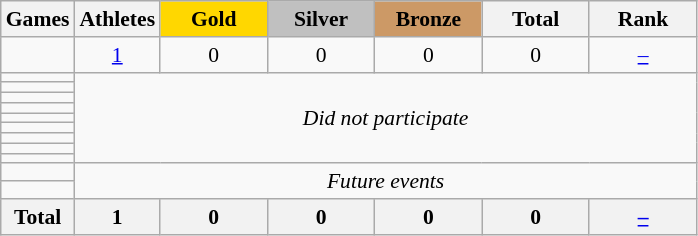<table class="wikitable" style="text-align:center; font-size:90%;">
<tr>
<th>Games</th>
<th>Athletes</th>
<td style="background:gold; width:4.5em; font-weight:bold;">Gold</td>
<td style="background:silver; width:4.5em; font-weight:bold;">Silver</td>
<td style="background:#cc9966; width:4.5em; font-weight:bold;">Bronze</td>
<th style="width:4.5em; font-weight:bold;">Total</th>
<th style="width:4.5em; font-weight:bold;">Rank</th>
</tr>
<tr>
<td align=left></td>
<td><a href='#'>1</a></td>
<td>0</td>
<td>0</td>
<td>0</td>
<td>0</td>
<td><a href='#'>–</a></td>
</tr>
<tr>
<td align=left></td>
<td colspan=6; rowspan=9><em>Did not participate</em></td>
</tr>
<tr>
<td align=left></td>
</tr>
<tr>
<td align=left></td>
</tr>
<tr>
<td align=left></td>
</tr>
<tr>
<td align=left></td>
</tr>
<tr>
<td align=left></td>
</tr>
<tr>
<td align=left></td>
</tr>
<tr>
<td align=left></td>
</tr>
<tr>
<td align=left></td>
</tr>
<tr>
<td align=left></td>
<td rowspan= 2 colspan=6><em>Future events</em></td>
</tr>
<tr>
<td align=left></td>
</tr>
<tr>
<th>Total</th>
<th>1</th>
<th>0</th>
<th>0</th>
<th>0</th>
<th>0</th>
<th><a href='#'>–</a></th>
</tr>
</table>
